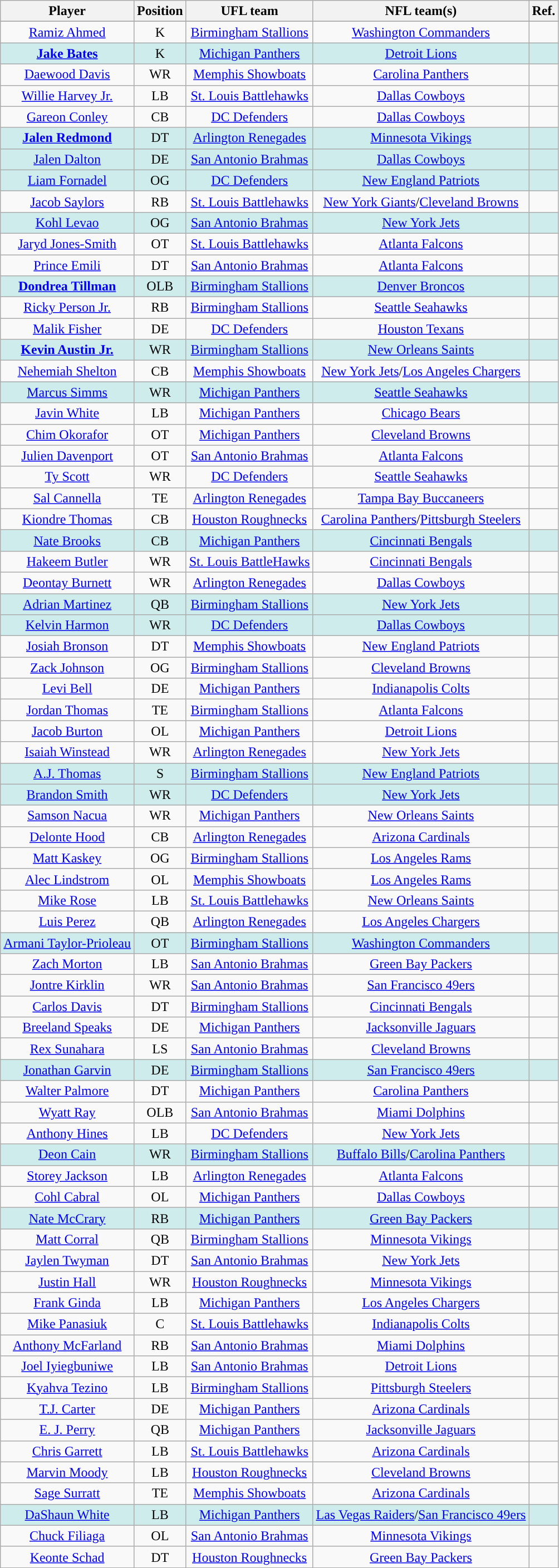<table class="wikitable sortable" style="text-align:center;">
<tr>
<th>Player</th>
<th>Position</th>
<th>UFL team</th>
<th>NFL team(s)</th>
<th class=unsortable>Ref.</th>
</tr>
<tr>
</tr>
<tr>
<td><a href='#'>Ramiz Ahmed</a></td>
<td>K</td>
<td><a href='#'>Birmingham Stallions</a></td>
<td><a href='#'>Washington Commanders</a></td>
<td></td>
</tr>
<tr style="background:#cfecec">
<td><strong><a href='#'>Jake Bates</a></strong></td>
<td>K</td>
<td><a href='#'>Michigan Panthers</a></td>
<td><a href='#'>Detroit Lions</a></td>
<td></td>
</tr>
<tr>
<td><a href='#'>Daewood Davis</a></td>
<td>WR</td>
<td><a href='#'>Memphis Showboats</a></td>
<td><a href='#'>Carolina Panthers</a></td>
<td></td>
</tr>
<tr>
<td><a href='#'>Willie Harvey Jr.</a></td>
<td>LB</td>
<td><a href='#'>St. Louis Battlehawks</a></td>
<td><a href='#'>Dallas Cowboys</a></td>
<td></td>
</tr>
<tr>
<td><a href='#'>Gareon Conley</a></td>
<td>CB</td>
<td><a href='#'>DC Defenders</a></td>
<td><a href='#'>Dallas Cowboys</a></td>
<td></td>
</tr>
<tr style="background:#cfecec">
<td><strong><a href='#'>Jalen Redmond</a></strong></td>
<td>DT</td>
<td><a href='#'>Arlington Renegades</a></td>
<td><a href='#'>Minnesota Vikings</a></td>
<td></td>
</tr>
<tr style="background:#cfecec">
<td><a href='#'>Jalen Dalton</a></td>
<td>DE</td>
<td><a href='#'>San Antonio Brahmas</a></td>
<td><a href='#'>Dallas Cowboys</a></td>
<td></td>
</tr>
<tr style="background:#cfecec;">
<td><a href='#'>Liam Fornadel</a></td>
<td>OG</td>
<td><a href='#'>DC Defenders</a></td>
<td><a href='#'>New England Patriots</a></td>
<td></td>
</tr>
<tr>
<td><a href='#'>Jacob Saylors</a></td>
<td>RB</td>
<td><a href='#'>St. Louis Battlehawks</a></td>
<td><a href='#'>New York Giants</a>/<a href='#'>Cleveland Browns</a></td>
<td> </td>
</tr>
<tr style="background:#cfecec;">
<td><a href='#'>Kohl Levao</a></td>
<td>OG</td>
<td><a href='#'>San Antonio Brahmas</a></td>
<td><a href='#'>New York Jets</a></td>
<td></td>
</tr>
<tr>
<td><a href='#'>Jaryd Jones-Smith</a></td>
<td>OT</td>
<td><a href='#'>St. Louis Battlehawks</a></td>
<td><a href='#'>Atlanta Falcons</a></td>
<td></td>
</tr>
<tr>
<td><a href='#'>Prince Emili</a></td>
<td>DT</td>
<td><a href='#'>San Antonio Brahmas</a></td>
<td><a href='#'>Atlanta Falcons</a></td>
<td></td>
</tr>
<tr style="background:#cfecec;">
<td><strong><a href='#'>Dondrea Tillman</a></strong></td>
<td>OLB</td>
<td><a href='#'>Birmingham Stallions</a></td>
<td><a href='#'>Denver Broncos</a></td>
<td></td>
</tr>
<tr>
<td><a href='#'>Ricky Person Jr.</a></td>
<td>RB</td>
<td><a href='#'>Birmingham Stallions</a></td>
<td><a href='#'>Seattle Seahawks</a></td>
<td></td>
</tr>
<tr>
<td><a href='#'>Malik Fisher</a></td>
<td>DE</td>
<td><a href='#'>DC Defenders</a></td>
<td><a href='#'>Houston Texans</a></td>
<td></td>
</tr>
<tr style="background:#cfecec;">
<td><strong><a href='#'>Kevin Austin Jr.</a></strong></td>
<td>WR</td>
<td><a href='#'>Birmingham Stallions</a></td>
<td><a href='#'>New Orleans Saints</a></td>
<td></td>
</tr>
<tr>
<td><a href='#'>Nehemiah Shelton</a></td>
<td>CB</td>
<td><a href='#'>Memphis Showboats</a></td>
<td><a href='#'>New York Jets</a>/<a href='#'>Los Angeles Chargers</a></td>
<td> </td>
</tr>
<tr style="background:#cfecec;">
<td><a href='#'>Marcus Simms</a></td>
<td>WR</td>
<td><a href='#'>Michigan Panthers</a></td>
<td><a href='#'>Seattle Seahawks</a></td>
<td></td>
</tr>
<tr>
<td><a href='#'>Javin White</a></td>
<td>LB</td>
<td><a href='#'>Michigan Panthers</a></td>
<td><a href='#'>Chicago Bears</a></td>
<td></td>
</tr>
<tr>
<td><a href='#'>Chim Okorafor</a></td>
<td>OT</td>
<td><a href='#'>Michigan Panthers</a></td>
<td><a href='#'>Cleveland Browns</a></td>
<td></td>
</tr>
<tr>
<td><a href='#'>Julien Davenport</a></td>
<td>OT</td>
<td><a href='#'>San Antonio Brahmas</a></td>
<td><a href='#'>Atlanta Falcons</a></td>
<td></td>
</tr>
<tr>
<td><a href='#'>Ty Scott</a></td>
<td>WR</td>
<td><a href='#'>DC Defenders</a></td>
<td><a href='#'>Seattle Seahawks</a></td>
<td></td>
</tr>
<tr>
<td><a href='#'>Sal Cannella</a></td>
<td>TE</td>
<td><a href='#'>Arlington Renegades</a></td>
<td><a href='#'>Tampa Bay Buccaneers</a></td>
<td></td>
</tr>
<tr>
<td><a href='#'>Kiondre Thomas</a></td>
<td>CB</td>
<td><a href='#'>Houston Roughnecks</a></td>
<td><a href='#'>Carolina Panthers</a>/<a href='#'>Pittsburgh Steelers</a></td>
<td> </td>
</tr>
<tr style="background:#cfecec;">
<td><a href='#'>Nate Brooks</a></td>
<td>CB</td>
<td><a href='#'>Michigan Panthers</a></td>
<td><a href='#'>Cincinnati Bengals</a></td>
<td></td>
</tr>
<tr>
<td><a href='#'>Hakeem Butler</a></td>
<td>WR</td>
<td><a href='#'>St. Louis BattleHawks</a></td>
<td><a href='#'>Cincinnati Bengals</a></td>
<td></td>
</tr>
<tr>
<td><a href='#'>Deontay Burnett</a></td>
<td>WR</td>
<td><a href='#'>Arlington Renegades</a></td>
<td><a href='#'>Dallas Cowboys</a></td>
<td></td>
</tr>
<tr style="background:#cfecec;">
<td><a href='#'>Adrian Martinez</a></td>
<td>QB</td>
<td><a href='#'>Birmingham Stallions</a></td>
<td><a href='#'>New York Jets</a></td>
<td></td>
</tr>
<tr style="background:#cfecec;">
<td><a href='#'>Kelvin Harmon</a></td>
<td>WR</td>
<td><a href='#'>DC Defenders</a></td>
<td><a href='#'>Dallas Cowboys</a></td>
<td></td>
</tr>
<tr>
<td><a href='#'>Josiah Bronson</a></td>
<td>DT</td>
<td><a href='#'>Memphis Showboats</a></td>
<td><a href='#'>New England Patriots</a></td>
<td></td>
</tr>
<tr>
<td><a href='#'>Zack Johnson</a></td>
<td>OG</td>
<td><a href='#'>Birmingham Stallions</a></td>
<td><a href='#'>Cleveland Browns</a></td>
<td></td>
</tr>
<tr>
<td><a href='#'>Levi Bell</a></td>
<td>DE</td>
<td><a href='#'>Michigan Panthers</a></td>
<td><a href='#'>Indianapolis Colts</a></td>
<td></td>
</tr>
<tr>
<td><a href='#'>Jordan Thomas</a></td>
<td>TE</td>
<td><a href='#'>Birmingham Stallions</a></td>
<td><a href='#'>Atlanta Falcons</a></td>
<td></td>
</tr>
<tr>
<td><a href='#'>Jacob Burton</a></td>
<td>OL</td>
<td><a href='#'>Michigan Panthers</a></td>
<td><a href='#'>Detroit Lions</a></td>
<td></td>
</tr>
<tr>
<td><a href='#'>Isaiah Winstead</a></td>
<td>WR</td>
<td><a href='#'>Arlington Renegades</a></td>
<td><a href='#'>New York Jets</a></td>
<td></td>
</tr>
<tr style="background:#cfecec;">
<td><a href='#'>A.J. Thomas</a></td>
<td>S</td>
<td><a href='#'>Birmingham Stallions</a></td>
<td><a href='#'>New England Patriots</a></td>
<td></td>
</tr>
<tr style="background:#cfecec;">
<td><a href='#'>Brandon Smith</a></td>
<td>WR</td>
<td><a href='#'>DC Defenders</a></td>
<td><a href='#'>New York Jets</a></td>
<td></td>
</tr>
<tr>
<td><a href='#'>Samson Nacua</a></td>
<td>WR</td>
<td><a href='#'>Michigan Panthers</a></td>
<td><a href='#'>New Orleans Saints</a></td>
<td></td>
</tr>
<tr>
<td><a href='#'>Delonte Hood</a></td>
<td>CB</td>
<td><a href='#'>Arlington Renegades</a></td>
<td><a href='#'>Arizona Cardinals</a></td>
<td></td>
</tr>
<tr>
<td><a href='#'>Matt Kaskey</a></td>
<td>OG</td>
<td><a href='#'>Birmingham Stallions</a></td>
<td><a href='#'>Los Angeles Rams</a></td>
<td></td>
</tr>
<tr>
<td><a href='#'>Alec Lindstrom</a></td>
<td>OL</td>
<td><a href='#'>Memphis Showboats</a></td>
<td><a href='#'>Los Angeles Rams</a></td>
<td></td>
</tr>
<tr>
<td><a href='#'>Mike Rose</a></td>
<td>LB</td>
<td><a href='#'>St. Louis Battlehawks</a></td>
<td><a href='#'>New Orleans Saints</a></td>
<td></td>
</tr>
<tr>
<td><a href='#'>Luis Perez</a></td>
<td>QB</td>
<td><a href='#'>Arlington Renegades</a></td>
<td><a href='#'>Los Angeles Chargers</a></td>
<td></td>
</tr>
<tr style="background:#cfecec;">
<td><a href='#'>Armani Taylor-Prioleau</a></td>
<td>OT</td>
<td><a href='#'>Birmingham Stallions</a></td>
<td><a href='#'>Washington Commanders</a></td>
<td></td>
</tr>
<tr>
<td><a href='#'>Zach Morton</a></td>
<td>LB</td>
<td><a href='#'>San Antonio Brahmas</a></td>
<td><a href='#'>Green Bay Packers</a></td>
<td></td>
</tr>
<tr>
<td><a href='#'>Jontre Kirklin</a></td>
<td>WR</td>
<td><a href='#'>San Antonio Brahmas</a></td>
<td><a href='#'>San Francisco 49ers</a></td>
<td></td>
</tr>
<tr>
<td><a href='#'>Carlos Davis</a></td>
<td>DT</td>
<td><a href='#'>Birmingham Stallions</a></td>
<td><a href='#'>Cincinnati Bengals</a></td>
<td></td>
</tr>
<tr>
<td><a href='#'>Breeland Speaks</a></td>
<td>DE</td>
<td><a href='#'>Michigan Panthers</a></td>
<td><a href='#'>Jacksonville Jaguars</a></td>
<td></td>
</tr>
<tr>
<td><a href='#'>Rex Sunahara</a></td>
<td>LS</td>
<td><a href='#'>San Antonio Brahmas</a></td>
<td><a href='#'>Cleveland Browns</a></td>
<td></td>
</tr>
<tr style="background:#cfecec;">
<td><a href='#'>Jonathan Garvin</a></td>
<td>DE</td>
<td><a href='#'>Birmingham Stallions</a></td>
<td><a href='#'>San Francisco 49ers</a></td>
<td></td>
</tr>
<tr>
<td><a href='#'>Walter Palmore</a></td>
<td>DT</td>
<td><a href='#'>Michigan Panthers</a></td>
<td><a href='#'>Carolina Panthers</a></td>
<td></td>
</tr>
<tr>
<td><a href='#'>Wyatt Ray</a></td>
<td>OLB</td>
<td><a href='#'>San Antonio Brahmas</a></td>
<td><a href='#'>Miami Dolphins</a></td>
<td></td>
</tr>
<tr>
<td><a href='#'>Anthony Hines</a></td>
<td>LB</td>
<td><a href='#'>DC Defenders</a></td>
<td><a href='#'>New York Jets</a></td>
<td></td>
</tr>
<tr style="background:#cfecec;">
<td><a href='#'>Deon Cain</a></td>
<td>WR</td>
<td><a href='#'>Birmingham Stallions</a></td>
<td><a href='#'>Buffalo Bills</a>/<a href='#'>Carolina Panthers</a></td>
<td></td>
</tr>
<tr>
<td><a href='#'>Storey Jackson</a></td>
<td>LB</td>
<td><a href='#'>Arlington Renegades</a></td>
<td><a href='#'>Atlanta Falcons</a></td>
<td></td>
</tr>
<tr>
<td><a href='#'>Cohl Cabral</a></td>
<td>OL</td>
<td><a href='#'>Michigan Panthers</a></td>
<td><a href='#'>Dallas Cowboys</a></td>
<td></td>
</tr>
<tr style="background:#cfecec;">
<td><a href='#'>Nate McCrary</a></td>
<td>RB</td>
<td><a href='#'>Michigan Panthers</a></td>
<td><a href='#'>Green Bay Packers</a></td>
<td></td>
</tr>
<tr>
<td><a href='#'>Matt Corral</a></td>
<td>QB</td>
<td><a href='#'>Birmingham Stallions</a></td>
<td><a href='#'>Minnesota Vikings</a></td>
<td></td>
</tr>
<tr>
<td><a href='#'>Jaylen Twyman</a></td>
<td>DT</td>
<td><a href='#'>San Antonio Brahmas</a></td>
<td><a href='#'>New York Jets</a></td>
<td></td>
</tr>
<tr>
<td><a href='#'>Justin Hall</a></td>
<td>WR</td>
<td><a href='#'>Houston Roughnecks</a></td>
<td><a href='#'>Minnesota Vikings</a></td>
<td></td>
</tr>
<tr>
<td><a href='#'>Frank Ginda</a></td>
<td>LB</td>
<td><a href='#'>Michigan Panthers</a></td>
<td><a href='#'>Los Angeles Chargers</a></td>
<td></td>
</tr>
<tr>
<td><a href='#'>Mike Panasiuk</a></td>
<td>C</td>
<td><a href='#'>St. Louis Battlehawks</a></td>
<td><a href='#'>Indianapolis Colts</a></td>
<td></td>
</tr>
<tr>
<td><a href='#'>Anthony McFarland</a></td>
<td>RB</td>
<td><a href='#'>San Antonio Brahmas</a></td>
<td><a href='#'>Miami Dolphins</a></td>
<td></td>
</tr>
<tr>
<td><a href='#'>Joel Iyiegbuniwe</a></td>
<td>LB</td>
<td><a href='#'>San Antonio Brahmas</a></td>
<td><a href='#'>Detroit Lions</a></td>
<td></td>
</tr>
<tr>
<td><a href='#'>Kyahva Tezino</a></td>
<td>LB</td>
<td><a href='#'>Birmingham Stallions</a></td>
<td><a href='#'>Pittsburgh Steelers</a></td>
<td></td>
</tr>
<tr>
<td><a href='#'>T.J. Carter</a></td>
<td>DE</td>
<td><a href='#'>Michigan Panthers</a></td>
<td><a href='#'>Arizona Cardinals</a></td>
<td></td>
</tr>
<tr>
<td><a href='#'>E. J. Perry</a></td>
<td>QB</td>
<td><a href='#'>Michigan Panthers</a></td>
<td><a href='#'>Jacksonville Jaguars</a></td>
<td></td>
</tr>
<tr>
<td><a href='#'>Chris Garrett</a></td>
<td>LB</td>
<td><a href='#'>St. Louis Battlehawks</a></td>
<td><a href='#'>Arizona Cardinals</a></td>
<td></td>
</tr>
<tr>
<td><a href='#'>Marvin Moody</a></td>
<td>LB</td>
<td><a href='#'>Houston Roughnecks</a></td>
<td><a href='#'>Cleveland Browns</a></td>
<td></td>
</tr>
<tr>
<td><a href='#'>Sage Surratt</a></td>
<td>TE</td>
<td><a href='#'>Memphis Showboats</a></td>
<td><a href='#'>Arizona Cardinals</a></td>
<td></td>
</tr>
<tr style="background:#cfecec;">
<td><a href='#'>DaShaun White</a></td>
<td>LB</td>
<td><a href='#'>Michigan Panthers</a></td>
<td><a href='#'>Las Vegas Raiders</a>/<a href='#'>San Francisco 49ers</a></td>
<td></td>
</tr>
<tr>
<td><a href='#'>Chuck Filiaga</a></td>
<td>OL</td>
<td><a href='#'>San Antonio Brahmas</a></td>
<td><a href='#'>Minnesota Vikings</a></td>
<td></td>
</tr>
<tr>
<td><a href='#'>Keonte Schad</a></td>
<td>DT</td>
<td><a href='#'>Houston Roughnecks</a></td>
<td><a href='#'>Green Bay Packers</a></td>
<td></td>
</tr>
</table>
